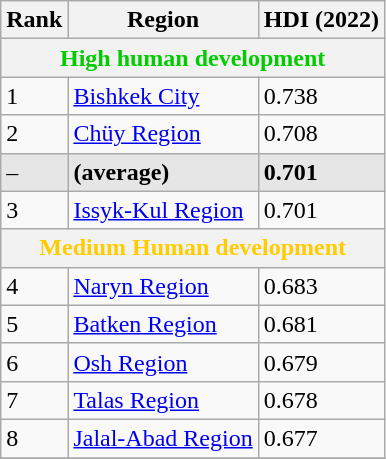<table class="wikitable sortable">
<tr>
<th>Rank</th>
<th>Region</th>
<th>HDI (2022)</th>
</tr>
<tr>
<th colspan="3" style="color:#0c0;">High human development</th>
</tr>
<tr>
<td>1</td>
<td> <a href='#'>Bishkek City</a></td>
<td>0.738</td>
</tr>
<tr>
<td>2</td>
<td> <a href='#'>Chüy Region</a></td>
<td>0.708</td>
</tr>
<tr style="background:#e6e6e6">
<td>–</td>
<td><strong> (average)</strong></td>
<td><strong>0.701</strong></td>
</tr>
<tr>
<td>3</td>
<td> <a href='#'>Issyk-Kul Region</a></td>
<td>0.701</td>
</tr>
<tr>
<th colspan="3" style="color:#fc0;">Medium Human development</th>
</tr>
<tr>
<td>4</td>
<td> <a href='#'>Naryn Region</a></td>
<td>0.683</td>
</tr>
<tr>
<td>5</td>
<td> <a href='#'>Batken Region</a></td>
<td>0.681</td>
</tr>
<tr>
<td>6</td>
<td> <a href='#'>Osh Region</a></td>
<td>0.679</td>
</tr>
<tr>
<td>7</td>
<td> <a href='#'>Talas Region</a></td>
<td>0.678</td>
</tr>
<tr>
<td>8</td>
<td> <a href='#'>Jalal-Abad Region</a></td>
<td>0.677</td>
</tr>
<tr>
</tr>
</table>
